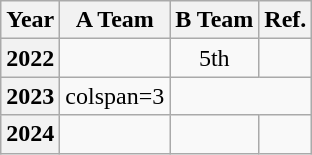<table class="wikitable" style="text-align: center;">
<tr>
<th>Year</th>
<th>A Team</th>
<th>B Team</th>
<th>Ref.</th>
</tr>
<tr>
<th>2022</th>
<td></td>
<td>5th</td>
<td></td>
</tr>
<tr>
<th>2023</th>
<td>colspan=3</td>
</tr>
<tr>
<th>2024</th>
<td></td>
<td></td>
<td></td>
</tr>
</table>
